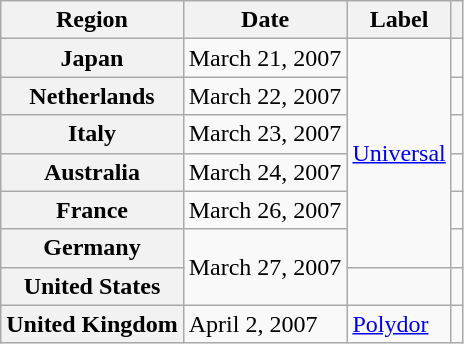<table class="wikitable plainrowheaders">
<tr>
<th scope="col">Region</th>
<th scope="col">Date</th>
<th scope="col">Label</th>
<th scope="col"></th>
</tr>
<tr>
<th scope="row">Japan</th>
<td>March 21, 2007</td>
<td rowspan="6"><a href='#'>Universal</a></td>
<td align="center"></td>
</tr>
<tr>
<th scope="row">Netherlands</th>
<td>March 22, 2007</td>
<td align="center"></td>
</tr>
<tr>
<th scope="row">Italy</th>
<td>March 23, 2007</td>
<td align="center"></td>
</tr>
<tr>
<th scope="row">Australia</th>
<td>March 24, 2007</td>
<td align="center"></td>
</tr>
<tr>
<th scope="row">France</th>
<td>March 26, 2007</td>
<td align="center"></td>
</tr>
<tr>
<th scope="row">Germany</th>
<td rowspan="2">March 27, 2007</td>
<td align="center"></td>
</tr>
<tr>
<th scope="row">United States</th>
<td></td>
<td align="center"></td>
</tr>
<tr>
<th scope="row">United Kingdom</th>
<td>April 2, 2007</td>
<td><a href='#'>Polydor</a></td>
<td align="center"></td>
</tr>
</table>
